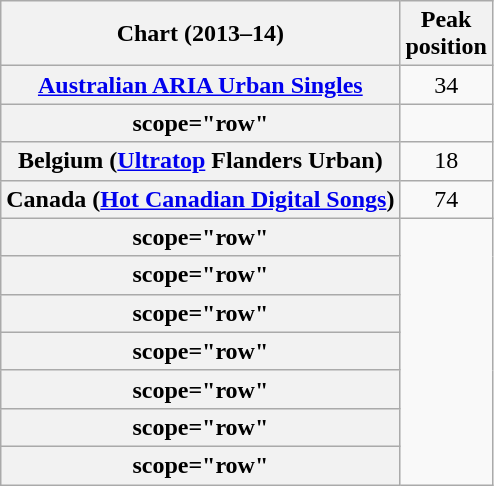<table class="wikitable sortable plainrowheaders">
<tr>
<th>Chart (2013–14)</th>
<th>Peak<br>position</th>
</tr>
<tr>
<th scope="row"><a href='#'>Australian ARIA Urban Singles</a></th>
<td align="center">34</td>
</tr>
<tr>
<th>scope="row"</th>
</tr>
<tr>
<th scope="row">Belgium (<a href='#'>Ultratop</a> Flanders Urban)</th>
<td style="text-align:center;">18</td>
</tr>
<tr>
<th scope="row">Canada (<a href='#'>Hot Canadian Digital Songs</a>)</th>
<td align=center>74</td>
</tr>
<tr>
<th>scope="row"</th>
</tr>
<tr>
<th>scope="row"</th>
</tr>
<tr>
<th>scope="row"</th>
</tr>
<tr>
<th>scope="row"</th>
</tr>
<tr>
<th>scope="row"</th>
</tr>
<tr>
<th>scope="row"</th>
</tr>
<tr>
<th>scope="row"</th>
</tr>
</table>
